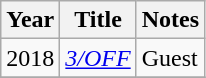<table class="wikitable sortable">
<tr>
<th>Year</th>
<th>Title</th>
<th class="unsortable">Notes</th>
</tr>
<tr>
<td>2018</td>
<td><em><a href='#'>3/OFF</a></em></td>
<td>Guest</td>
</tr>
<tr>
</tr>
</table>
